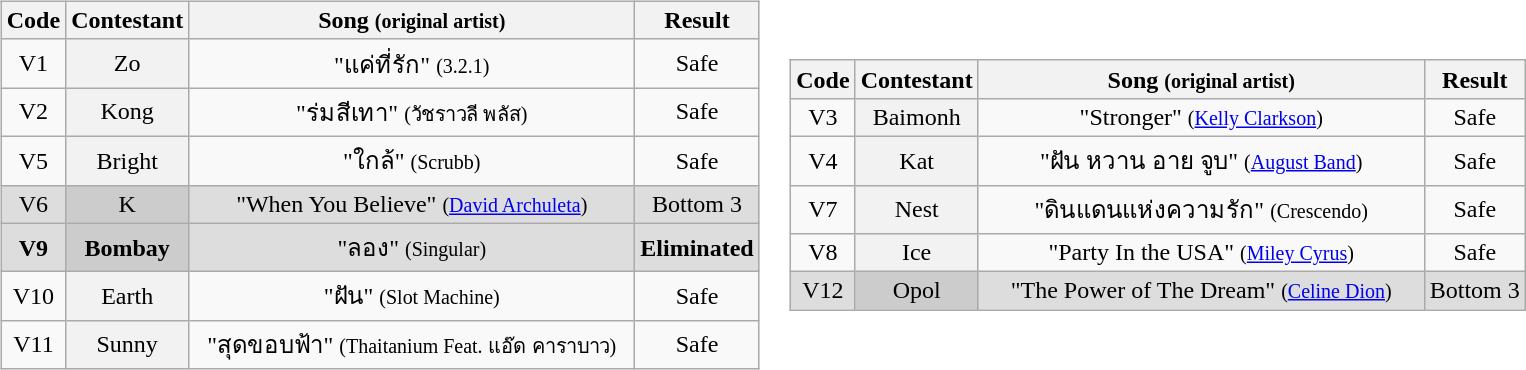<table>
<tr>
<td><br><table class="wikitable" style="text-align:center;">
<tr>
<th scope="col">Code</th>
<th scope="col">Contestant</th>
<th style="width:290px;" scope="col">Song <small>(original artist)</small></th>
<th scope="col">Result</th>
</tr>
<tr>
<td>V1</td>
<th scope="row" style="font-weight:normal;">Zo</th>
<td>"แค่ที่รัก" <small> (3.2.1)</small></td>
<td>Safe</td>
</tr>
<tr>
<td>V2</td>
<th scope="row" style="font-weight:normal;">Kong</th>
<td>"ร่มสีเทา" <small>(วัชราวลี พลัส)</small></td>
<td>Safe</td>
</tr>
<tr>
<td>V5</td>
<th scope="row" style="font-weight:normal;">Bright</th>
<td>"ใกล้" <small>(Scrubb)</small></td>
<td>Safe</td>
</tr>
<tr style="background:#ddd;">
<td>V6</td>
<th scope="row" style="background-color:#CCCCCC; font-weight:normal;">K</th>
<td>"When You Believe" <small>(<a href='#'>David Archuleta</a>)</small></td>
<td>Bottom 3</td>
</tr>
<tr style="background:#ddd;">
<td><strong>V9</strong></td>
<th scope="row" style="background-color:#CCCCCC; font-weight:normal;"><strong>Bombay</strong></th>
<td>"ลอง" <small>(Singular)</small></td>
<td><strong>Eliminated</strong></td>
</tr>
<tr>
<td>V10</td>
<th scope="row" style="font-weight:normal;">Earth</th>
<td>"ฝัน" <small>(Slot Machine)</small></td>
<td>Safe</td>
</tr>
<tr>
<td>V11</td>
<th scope="row" style="font-weight:normal;">Sunny</th>
<td>"สุดขอบฟ้า" <small>(Thaitanium Feat. แอ๊ด คาราบาว)</small></td>
<td>Safe</td>
</tr>
</table>
</td>
<td><br><table class="wikitable" style="text-align:center;">
<tr>
<th scope="col">Code</th>
<th scope="col">Contestant</th>
<th style="width:290px;" scope="col">Song <small>(original artist)</small></th>
<th scope="col">Result</th>
</tr>
<tr>
<td>V3</td>
<th scope="row" style="font-weight:normal;">Baimonh</th>
<td>"Stronger" <small>(<a href='#'>Kelly Clarkson</a>)</small></td>
<td>Safe</td>
</tr>
<tr>
<td>V4</td>
<th scope="row" style="font-weight:normal;">Kat</th>
<td>"ฝัน หวาน อาย จูบ" <small>(<a href='#'>August Band</a>)</small></td>
<td>Safe</td>
</tr>
<tr>
<td>V7</td>
<th scope="row" style="font-weight:normal;">Nest</th>
<td>"ดินแดนแห่งความรัก" <small> (Crescendo)</small></td>
<td>Safe</td>
</tr>
<tr>
<td>V8</td>
<th scope="row" style="font-weight:normal;">Ice</th>
<td>"Party In the USA" <small>(<a href='#'>Miley Cyrus</a>)</small></td>
<td>Safe</td>
</tr>
<tr style="background:#ddd;">
<td>V12</td>
<th scope="row" style="background-color:#CCCCCC; font-weight:normal;">Opol</th>
<td>"The Power of The Dream" <small>(<a href='#'>Celine Dion</a>)</small></td>
<td>Bottom 3</td>
</tr>
</table>
</td>
</tr>
</table>
